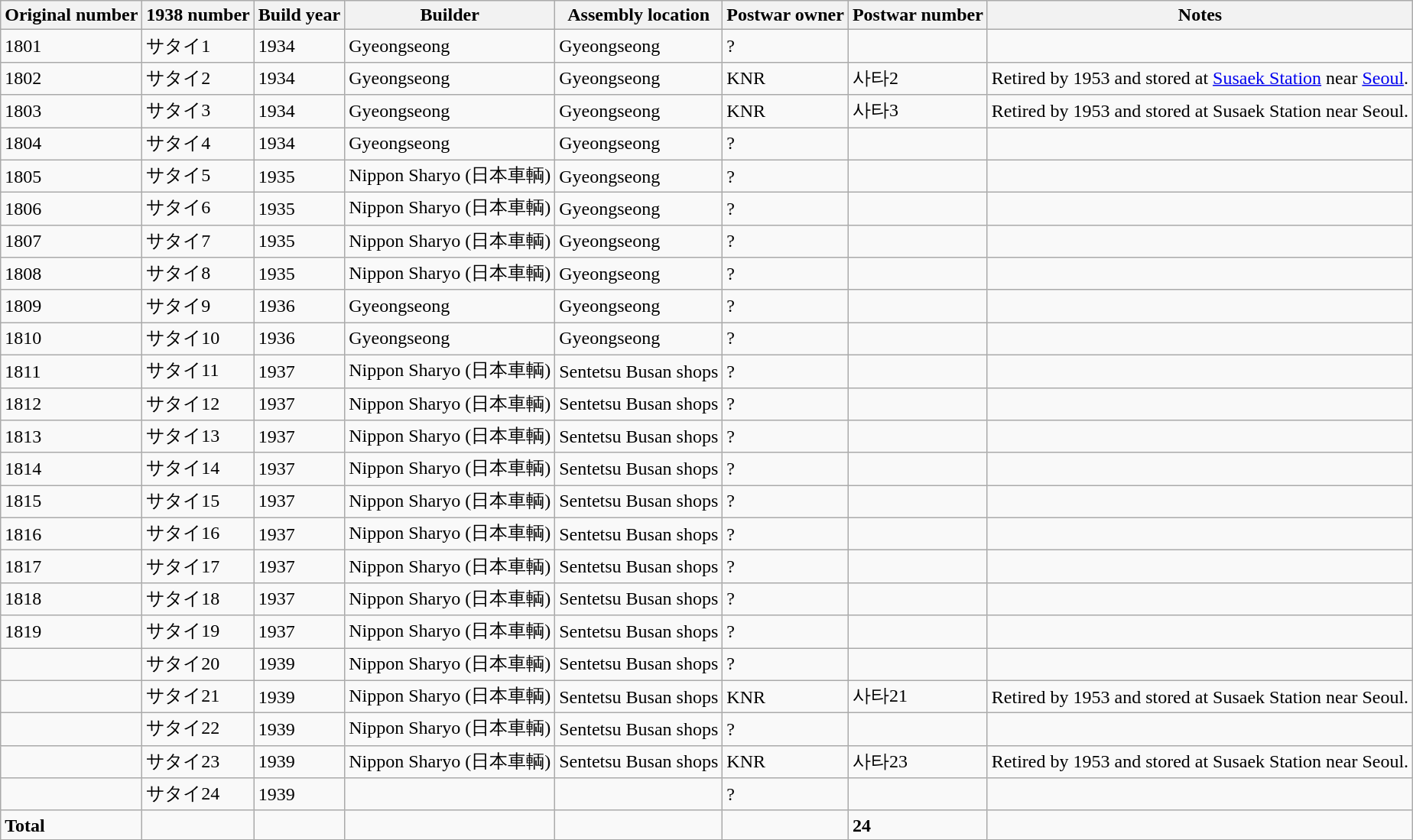<table class="wikitable">
<tr>
<th>Original number</th>
<th>1938 number</th>
<th>Build year</th>
<th>Builder</th>
<th>Assembly location</th>
<th>Postwar owner</th>
<th>Postwar number</th>
<th>Notes</th>
</tr>
<tr>
<td>1801</td>
<td>サタイ1</td>
<td>1934</td>
<td>Gyeongseong</td>
<td>Gyeongseong</td>
<td>?</td>
<td></td>
<td></td>
</tr>
<tr>
<td>1802</td>
<td>サタイ2</td>
<td>1934</td>
<td>Gyeongseong</td>
<td>Gyeongseong</td>
<td>KNR</td>
<td>사타2</td>
<td>Retired by 1953 and stored at <a href='#'>Susaek Station</a> near <a href='#'>Seoul</a>.</td>
</tr>
<tr>
<td>1803</td>
<td>サタイ3</td>
<td>1934</td>
<td>Gyeongseong</td>
<td>Gyeongseong</td>
<td>KNR</td>
<td>사타3</td>
<td>Retired by 1953 and stored at Susaek Station near Seoul.</td>
</tr>
<tr>
<td>1804</td>
<td>サタイ4</td>
<td>1934</td>
<td>Gyeongseong</td>
<td>Gyeongseong</td>
<td>?</td>
<td></td>
<td></td>
</tr>
<tr>
<td>1805</td>
<td>サタイ5</td>
<td>1935</td>
<td>Nippon Sharyo (日本車輌)</td>
<td>Gyeongseong</td>
<td>?</td>
<td></td>
<td></td>
</tr>
<tr>
<td>1806</td>
<td>サタイ6</td>
<td>1935</td>
<td>Nippon Sharyo (日本車輌)</td>
<td>Gyeongseong</td>
<td>?</td>
<td></td>
<td></td>
</tr>
<tr>
<td>1807</td>
<td>サタイ7</td>
<td>1935</td>
<td>Nippon Sharyo (日本車輌)</td>
<td>Gyeongseong</td>
<td>?</td>
<td></td>
<td></td>
</tr>
<tr>
<td>1808</td>
<td>サタイ8</td>
<td>1935</td>
<td>Nippon Sharyo (日本車輌)</td>
<td>Gyeongseong</td>
<td>?</td>
<td></td>
<td></td>
</tr>
<tr>
<td>1809</td>
<td>サタイ9</td>
<td>1936</td>
<td>Gyeongseong</td>
<td>Gyeongseong</td>
<td>?</td>
<td></td>
<td></td>
</tr>
<tr>
<td>1810</td>
<td>サタイ10</td>
<td>1936</td>
<td>Gyeongseong</td>
<td>Gyeongseong</td>
<td>?</td>
<td></td>
<td></td>
</tr>
<tr>
<td>1811</td>
<td>サタイ11</td>
<td>1937</td>
<td>Nippon Sharyo (日本車輌)</td>
<td>Sentetsu Busan shops</td>
<td>?</td>
<td></td>
<td></td>
</tr>
<tr>
<td>1812</td>
<td>サタイ12</td>
<td>1937</td>
<td>Nippon Sharyo (日本車輌)</td>
<td>Sentetsu Busan shops</td>
<td>?</td>
<td></td>
<td></td>
</tr>
<tr>
<td>1813</td>
<td>サタイ13</td>
<td>1937</td>
<td>Nippon Sharyo (日本車輌)</td>
<td>Sentetsu Busan shops</td>
<td>?</td>
<td></td>
<td></td>
</tr>
<tr>
<td>1814</td>
<td>サタイ14</td>
<td>1937</td>
<td>Nippon Sharyo (日本車輌)</td>
<td>Sentetsu Busan shops</td>
<td>?</td>
<td></td>
<td></td>
</tr>
<tr>
<td>1815</td>
<td>サタイ15</td>
<td>1937</td>
<td>Nippon Sharyo (日本車輌)</td>
<td>Sentetsu Busan shops</td>
<td>?</td>
<td></td>
<td></td>
</tr>
<tr>
<td>1816</td>
<td>サタイ16</td>
<td>1937</td>
<td>Nippon Sharyo (日本車輌)</td>
<td>Sentetsu Busan shops</td>
<td>?</td>
<td></td>
<td></td>
</tr>
<tr>
<td>1817</td>
<td>サタイ17</td>
<td>1937</td>
<td>Nippon Sharyo (日本車輌)</td>
<td>Sentetsu Busan shops</td>
<td>?</td>
<td></td>
<td></td>
</tr>
<tr>
<td>1818</td>
<td>サタイ18</td>
<td>1937</td>
<td>Nippon Sharyo (日本車輌)</td>
<td>Sentetsu Busan shops</td>
<td>?</td>
<td></td>
<td></td>
</tr>
<tr>
<td>1819</td>
<td>サタイ19</td>
<td>1937</td>
<td>Nippon Sharyo (日本車輌)</td>
<td>Sentetsu Busan shops</td>
<td>?</td>
<td></td>
<td></td>
</tr>
<tr>
<td></td>
<td>サタイ20</td>
<td>1939</td>
<td>Nippon Sharyo (日本車輌)</td>
<td>Sentetsu Busan shops</td>
<td>?</td>
<td></td>
<td></td>
</tr>
<tr>
<td></td>
<td>サタイ21</td>
<td>1939</td>
<td>Nippon Sharyo (日本車輌)</td>
<td>Sentetsu Busan shops</td>
<td>KNR</td>
<td>사타21</td>
<td>Retired by 1953 and stored at Susaek Station near Seoul.</td>
</tr>
<tr>
<td></td>
<td>サタイ22</td>
<td>1939</td>
<td>Nippon Sharyo (日本車輌)</td>
<td>Sentetsu Busan shops</td>
<td>?</td>
<td></td>
<td></td>
</tr>
<tr>
<td></td>
<td>サタイ23</td>
<td>1939</td>
<td>Nippon Sharyo (日本車輌)</td>
<td>Sentetsu Busan shops</td>
<td>KNR</td>
<td>사타23</td>
<td>Retired by 1953 and stored at Susaek Station near Seoul.</td>
</tr>
<tr>
<td></td>
<td>サタイ24</td>
<td>1939</td>
<td></td>
<td></td>
<td>?</td>
<td></td>
<td></td>
</tr>
<tr>
<td><strong>Total</strong></td>
<td></td>
<td></td>
<td></td>
<td></td>
<td></td>
<td><strong>24</strong></td>
</tr>
</table>
